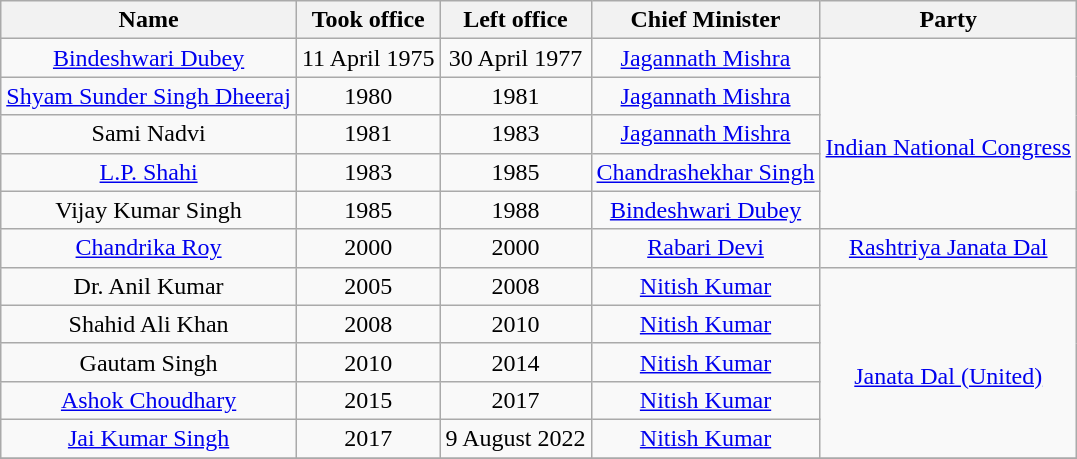<table class="wikitable sortable">
<tr>
<th>Name</th>
<th>Took office</th>
<th>Left office</th>
<th>Chief Minister</th>
<th>Party</th>
</tr>
<tr align = "center">
<td><a href='#'>Bindeshwari Dubey</a></td>
<td>11 April 1975</td>
<td>30 April 1977</td>
<td><a href='#'>Jagannath Mishra</a></td>
<td rowspan="5"><br><a href='#'>Indian National Congress</a></td>
</tr>
<tr align = "center">
<td><a href='#'>Shyam Sunder Singh Dheeraj</a></td>
<td>1980</td>
<td>1981</td>
<td><a href='#'>Jagannath Mishra</a></td>
</tr>
<tr align = "center">
<td>Sami Nadvi</td>
<td>1981</td>
<td>1983</td>
<td><a href='#'>Jagannath Mishra</a></td>
</tr>
<tr align = "center">
<td><a href='#'>L.P. Shahi</a></td>
<td>1983</td>
<td>1985</td>
<td><a href='#'>Chandrashekhar Singh</a></td>
</tr>
<tr align = "center">
<td>Vijay Kumar Singh</td>
<td>1985</td>
<td>1988</td>
<td><a href='#'>Bindeshwari Dubey</a></td>
</tr>
<tr align = "center">
<td><a href='#'>Chandrika Roy</a></td>
<td>2000</td>
<td>2000</td>
<td><a href='#'>Rabari Devi</a></td>
<td><a href='#'>Rashtriya Janata Dal</a></td>
</tr>
<tr align = "center">
<td>Dr. Anil Kumar</td>
<td>2005</td>
<td>2008</td>
<td><a href='#'>Nitish Kumar</a></td>
<td rowspan="5"><br><a href='#'>Janata Dal (United)</a></td>
</tr>
<tr align = "center">
<td>Shahid Ali Khan</td>
<td>2008</td>
<td>2010</td>
<td><a href='#'>Nitish Kumar</a></td>
</tr>
<tr align = "center">
<td>Gautam Singh</td>
<td>2010</td>
<td>2014</td>
<td><a href='#'>Nitish Kumar</a></td>
</tr>
<tr align = "center">
<td><a href='#'>Ashok Choudhary</a></td>
<td>2015</td>
<td>2017</td>
<td><a href='#'>Nitish Kumar</a></td>
</tr>
<tr align = "center">
<td><a href='#'>Jai Kumar Singh</a></td>
<td>2017</td>
<td>9 August 2022</td>
<td><a href='#'>Nitish Kumar</a></td>
</tr>
<tr align = "center">
</tr>
</table>
